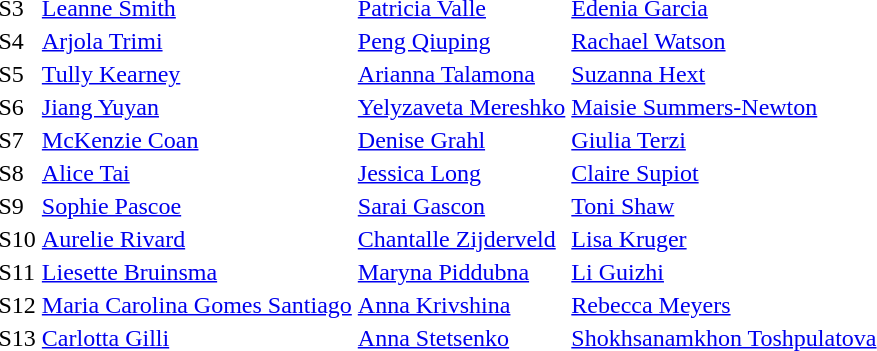<table>
<tr>
<td>S3</td>
<td><a href='#'>Leanne Smith</a><br></td>
<td><a href='#'>Patricia Valle</a><br></td>
<td><a href='#'>Edenia Garcia</a><br></td>
</tr>
<tr>
<td>S4</td>
<td><a href='#'>Arjola Trimi</a><br></td>
<td><a href='#'>Peng Qiuping</a><br></td>
<td><a href='#'>Rachael Watson</a><br></td>
</tr>
<tr>
<td>S5</td>
<td><a href='#'>Tully Kearney</a><br></td>
<td><a href='#'>Arianna Talamona</a><br></td>
<td><a href='#'>Suzanna Hext</a><br></td>
</tr>
<tr>
<td>S6</td>
<td><a href='#'>Jiang Yuyan</a><br></td>
<td><a href='#'>Yelyzaveta Mereshko</a><br></td>
<td><a href='#'>Maisie Summers-Newton</a><br></td>
</tr>
<tr>
<td>S7</td>
<td><a href='#'>McKenzie Coan</a><br></td>
<td><a href='#'>Denise Grahl</a><br></td>
<td><a href='#'>Giulia Terzi</a><br></td>
</tr>
<tr>
<td>S8</td>
<td><a href='#'>Alice Tai</a><br></td>
<td><a href='#'>Jessica Long</a><br></td>
<td><a href='#'>Claire Supiot</a><br></td>
</tr>
<tr>
<td>S9</td>
<td><a href='#'>Sophie Pascoe</a><br></td>
<td><a href='#'>Sarai Gascon</a><br></td>
<td><a href='#'>Toni Shaw</a><br></td>
</tr>
<tr>
<td>S10</td>
<td><a href='#'>Aurelie Rivard</a><br></td>
<td><a href='#'>Chantalle Zijderveld</a><br></td>
<td><a href='#'>Lisa Kruger</a><br></td>
</tr>
<tr>
<td>S11</td>
<td><a href='#'>Liesette Bruinsma</a><br></td>
<td><a href='#'>Maryna Piddubna</a><br></td>
<td><a href='#'>Li Guizhi</a><br></td>
</tr>
<tr>
<td>S12</td>
<td><a href='#'>Maria Carolina Gomes Santiago</a><br></td>
<td><a href='#'>Anna Krivshina</a><br></td>
<td><a href='#'>Rebecca Meyers</a><br></td>
</tr>
<tr>
<td>S13</td>
<td><a href='#'>Carlotta Gilli</a><br></td>
<td><a href='#'>Anna Stetsenko</a><br></td>
<td><a href='#'>Shokhsanamkhon Toshpulatova</a><br></td>
</tr>
</table>
